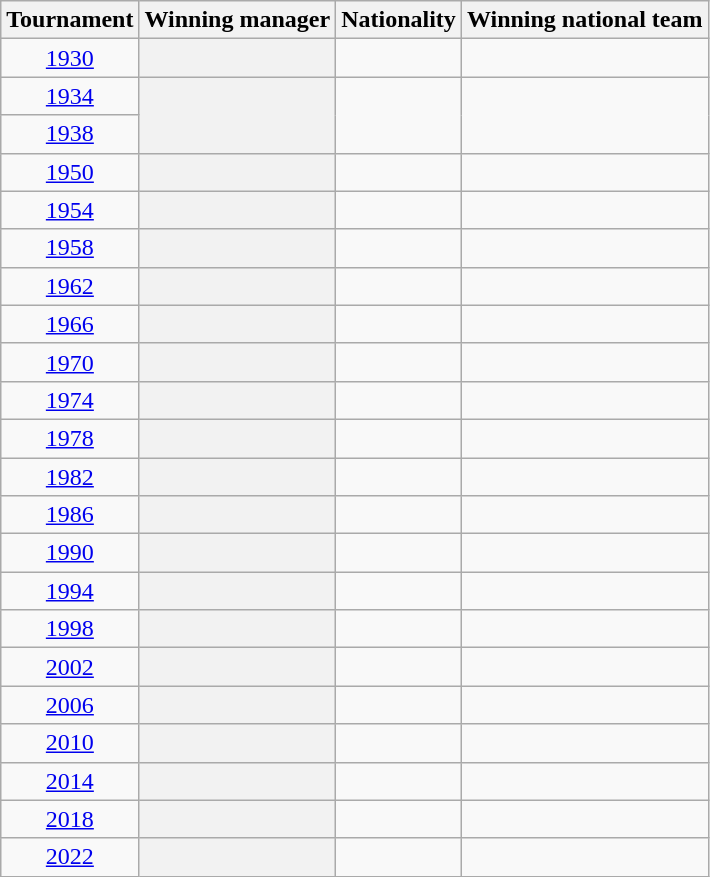<table class="sortable wikitable plainrowheaders">
<tr>
<th scope="col">Tournament</th>
<th scope="col">Winning manager</th>
<th scope="col">Nationality</th>
<th scope="col">Winning national team</th>
</tr>
<tr>
<td style="text-align: center;"><a href='#'>1930</a></td>
<th scope="row"></th>
<td></td>
<td></td>
</tr>
<tr>
<td style="text-align: center;"><a href='#'>1934</a></td>
<th rowspan="2" scope="row"></th>
<td rowspan="2"></td>
<td rowspan="2"></td>
</tr>
<tr>
<td style="text-align: center;"><a href='#'>1938</a></td>
</tr>
<tr Juan López Fontana>
<td style="text-align: center;"><a href='#'>1950</a></td>
<th scope="row"></th>
<td></td>
<td></td>
</tr>
<tr>
<td style="text-align: center;"><a href='#'>1954</a></td>
<th scope="row"></th>
<td></td>
<td></td>
</tr>
<tr>
<td style="text-align: center;"><a href='#'>1958</a></td>
<th scope="row"></th>
<td></td>
<td></td>
</tr>
<tr>
<td style="text-align: center;"><a href='#'>1962</a></td>
<th scope="row"></th>
<td></td>
<td></td>
</tr>
<tr>
<td style="text-align: center;"><a href='#'>1966</a></td>
<th scope="row"></th>
<td></td>
<td></td>
</tr>
<tr>
<td style="text-align: center;"><a href='#'>1970</a></td>
<th scope="row"></th>
<td></td>
<td></td>
</tr>
<tr>
<td style="text-align: center;"><a href='#'>1974</a></td>
<th scope="row"></th>
<td></td>
<td></td>
</tr>
<tr>
<td style="text-align: center;"><a href='#'>1978</a></td>
<th scope="row"></th>
<td></td>
<td></td>
</tr>
<tr>
<td style="text-align: center;"><a href='#'>1982</a></td>
<th scope="row"></th>
<td></td>
<td></td>
</tr>
<tr>
<td style="text-align: center;"><a href='#'>1986</a></td>
<th scope="row"></th>
<td></td>
<td></td>
</tr>
<tr>
<td style="text-align: center;"><a href='#'>1990</a></td>
<th scope="row"></th>
<td></td>
<td></td>
</tr>
<tr>
<td style="text-align: center;"><a href='#'>1994</a></td>
<th scope="row"></th>
<td></td>
<td></td>
</tr>
<tr>
<td style="text-align: center;"><a href='#'>1998</a></td>
<th scope="row"></th>
<td></td>
<td></td>
</tr>
<tr>
<td style="text-align: center;"><a href='#'>2002</a></td>
<th scope="row"></th>
<td></td>
<td></td>
</tr>
<tr>
<td style="text-align: center;"><a href='#'>2006</a></td>
<th scope="row"></th>
<td></td>
<td></td>
</tr>
<tr>
<td style="text-align: center;"><a href='#'>2010</a></td>
<th scope="row"></th>
<td></td>
<td></td>
</tr>
<tr>
<td style="text-align: center;"><a href='#'>2014</a></td>
<th scope="row"></th>
<td></td>
<td></td>
</tr>
<tr>
<td style="text-align: center;"><a href='#'>2018</a></td>
<th scope="row"></th>
<td></td>
<td></td>
</tr>
<tr>
<td style="text-align: center;"><a href='#'>2022</a></td>
<th scope="row"></th>
<td></td>
<td></td>
</tr>
</table>
